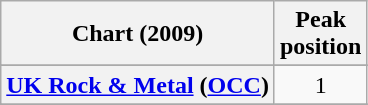<table class="wikitable plainrowheaders sortable">
<tr>
<th align="center">Chart (2009)</th>
<th align="center">Peak<br>position</th>
</tr>
<tr>
</tr>
<tr>
</tr>
<tr>
</tr>
<tr>
</tr>
<tr>
</tr>
<tr>
</tr>
<tr>
</tr>
<tr>
</tr>
<tr>
</tr>
<tr>
</tr>
<tr>
</tr>
<tr>
</tr>
<tr>
<th scope="row"><a href='#'>UK Rock & Metal</a> (<a href='#'>OCC</a>)</th>
<td style="text-align:center;">1</td>
</tr>
<tr>
</tr>
<tr>
</tr>
<tr>
</tr>
</table>
